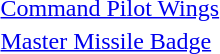<table>
<tr>
<td> <a href='#'>Command Pilot Wings</a></td>
</tr>
<tr>
<td> <a href='#'>Master Missile Badge</a></td>
</tr>
</table>
